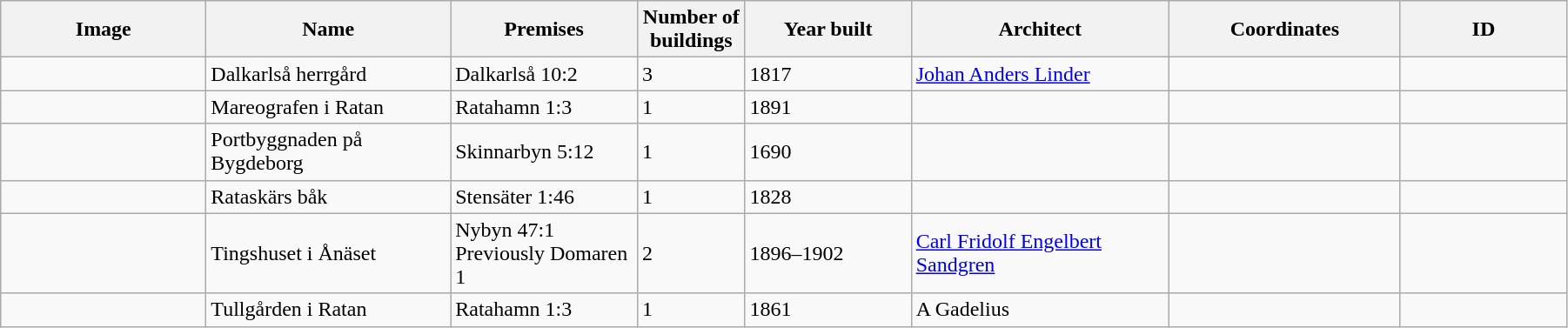<table class="wikitable" width="95%">
<tr>
<th width="150">Image</th>
<th>Name</th>
<th>Premises</th>
<th width="75">Number of<br>buildings</th>
<th width="120">Year built</th>
<th>Architect</th>
<th width="170">Coordinates</th>
<th width="120">ID</th>
</tr>
<tr>
<td></td>
<td>Dalkarlså herrgård</td>
<td>Dalkarlså 10:2</td>
<td>3</td>
<td>1817</td>
<td><a href='#'>Johan Anders Linder</a></td>
<td></td>
<td></td>
</tr>
<tr>
<td></td>
<td>Mareografen i Ratan</td>
<td>Ratahamn 1:3</td>
<td>1</td>
<td>1891</td>
<td></td>
<td></td>
<td></td>
</tr>
<tr>
<td></td>
<td>Portbyggnaden på Bygdeborg</td>
<td>Skinnarbyn 5:12</td>
<td>1</td>
<td>1690</td>
<td></td>
<td></td>
<td></td>
</tr>
<tr>
<td></td>
<td>Rataskärs båk</td>
<td>Stensäter 1:46</td>
<td>1</td>
<td>1828</td>
<td></td>
<td></td>
<td></td>
</tr>
<tr>
<td></td>
<td>Tingshuset i Ånäset</td>
<td>Nybyn 47:1<br>Previously Domaren 1</td>
<td>2</td>
<td>1896–1902</td>
<td><a href='#'>Carl Fridolf Engelbert Sandgren</a></td>
<td></td>
<td></td>
</tr>
<tr>
<td></td>
<td>Tullgården i Ratan</td>
<td>Ratahamn 1:3</td>
<td>1</td>
<td>1861</td>
<td>A Gadelius</td>
<td></td>
<td></td>
</tr>
</table>
